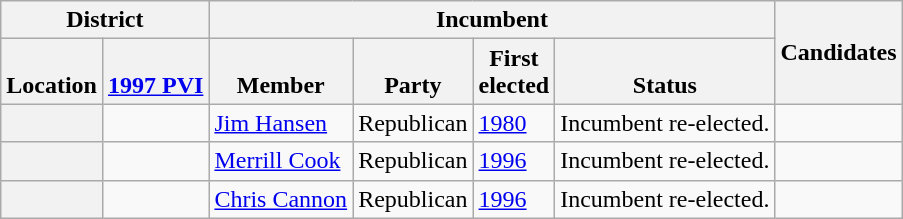<table class="wikitable sortable">
<tr>
<th colspan=2>District</th>
<th colspan=4>Incumbent</th>
<th rowspan=2 class="unsortable">Candidates</th>
</tr>
<tr valign=bottom>
<th>Location</th>
<th><a href='#'>1997 PVI</a></th>
<th>Member</th>
<th>Party</th>
<th>First<br>elected</th>
<th>Status</th>
</tr>
<tr>
<th></th>
<td></td>
<td><a href='#'>Jim Hansen</a></td>
<td>Republican</td>
<td><a href='#'>1980</a></td>
<td>Incumbent re-elected.</td>
<td nowrap></td>
</tr>
<tr>
<th></th>
<td></td>
<td><a href='#'>Merrill Cook</a></td>
<td>Republican</td>
<td><a href='#'>1996</a></td>
<td>Incumbent re-elected.</td>
<td nowrap><br></td>
</tr>
<tr>
<th></th>
<td></td>
<td><a href='#'>Chris Cannon</a></td>
<td>Republican</td>
<td><a href='#'>1996</a></td>
<td>Incumbent re-elected.</td>
<td nowrap></td>
</tr>
</table>
